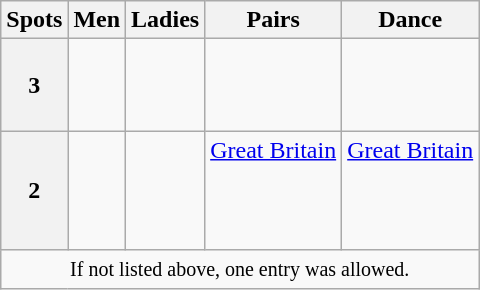<table class="wikitable">
<tr>
<th>Spots</th>
<th>Men</th>
<th>Ladies</th>
<th>Pairs</th>
<th>Dance</th>
</tr>
<tr>
<th>3</th>
<td valign="top"> <br> </td>
<td valign="top"> <br>  <br> </td>
<td valign="top"> <br>  <br>  <br> </td>
<td valign="top"> <br> </td>
</tr>
<tr>
<th>2</th>
<td valign="top"> <br>  <br>  <br>  <br> </td>
<td valign="top"> <br>  <br> </td>
<td valign="top"> <a href='#'>Great Britain</a></td>
<td valign="top"> <a href='#'>Great Britain</a> <br>  <br>  <br> </td>
</tr>
<tr>
<td colspan=5 align=center><small> If not listed above, one entry was allowed. </small></td>
</tr>
</table>
